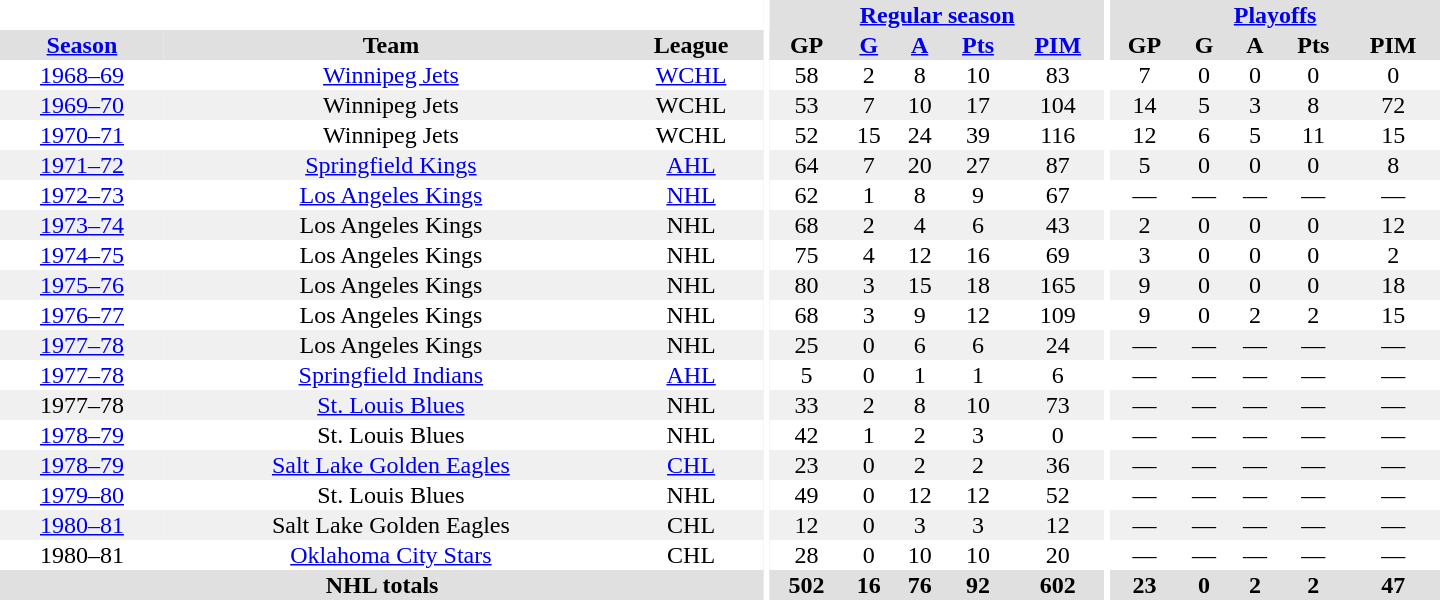<table border="0" cellpadding="1" cellspacing="0" style="text-align:center; width:60em">
<tr bgcolor="#e0e0e0">
<th colspan="3" bgcolor="#ffffff"></th>
<th rowspan="99" bgcolor="#ffffff"></th>
<th colspan="5"><a href='#'>Regular season</a></th>
<th rowspan="99" bgcolor="#ffffff"></th>
<th colspan="5"><a href='#'>Playoffs</a></th>
</tr>
<tr bgcolor="#e0e0e0">
<th><a href='#'>Season</a></th>
<th>Team</th>
<th>League</th>
<th>GP</th>
<th><a href='#'>G</a></th>
<th><a href='#'>A</a></th>
<th><a href='#'>Pts</a></th>
<th><a href='#'>PIM</a></th>
<th>GP</th>
<th>G</th>
<th>A</th>
<th>Pts</th>
<th>PIM</th>
</tr>
<tr>
<td><a href='#'>1968–69</a></td>
<td><a href='#'>Winnipeg Jets</a></td>
<td><a href='#'>WCHL</a></td>
<td>58</td>
<td>2</td>
<td>8</td>
<td>10</td>
<td>83</td>
<td>7</td>
<td>0</td>
<td>0</td>
<td>0</td>
<td>0</td>
</tr>
<tr bgcolor="#f0f0f0">
<td><a href='#'>1969–70</a></td>
<td>Winnipeg Jets</td>
<td>WCHL</td>
<td>53</td>
<td>7</td>
<td>10</td>
<td>17</td>
<td>104</td>
<td>14</td>
<td>5</td>
<td>3</td>
<td>8</td>
<td>72</td>
</tr>
<tr>
<td><a href='#'>1970–71</a></td>
<td>Winnipeg Jets</td>
<td>WCHL</td>
<td>52</td>
<td>15</td>
<td>24</td>
<td>39</td>
<td>116</td>
<td>12</td>
<td>6</td>
<td>5</td>
<td>11</td>
<td>15</td>
</tr>
<tr bgcolor="#f0f0f0">
<td><a href='#'>1971–72</a></td>
<td><a href='#'>Springfield Kings</a></td>
<td><a href='#'>AHL</a></td>
<td>64</td>
<td>7</td>
<td>20</td>
<td>27</td>
<td>87</td>
<td>5</td>
<td>0</td>
<td>0</td>
<td>0</td>
<td>8</td>
</tr>
<tr>
<td><a href='#'>1972–73</a></td>
<td><a href='#'>Los Angeles Kings</a></td>
<td><a href='#'>NHL</a></td>
<td>62</td>
<td>1</td>
<td>8</td>
<td>9</td>
<td>67</td>
<td>—</td>
<td>—</td>
<td>—</td>
<td>—</td>
<td>—</td>
</tr>
<tr bgcolor="#f0f0f0">
<td><a href='#'>1973–74</a></td>
<td>Los Angeles Kings</td>
<td>NHL</td>
<td>68</td>
<td>2</td>
<td>4</td>
<td>6</td>
<td>43</td>
<td>2</td>
<td>0</td>
<td>0</td>
<td>0</td>
<td>12</td>
</tr>
<tr>
<td><a href='#'>1974–75</a></td>
<td>Los Angeles Kings</td>
<td>NHL</td>
<td>75</td>
<td>4</td>
<td>12</td>
<td>16</td>
<td>69</td>
<td>3</td>
<td>0</td>
<td>0</td>
<td>0</td>
<td>2</td>
</tr>
<tr bgcolor="#f0f0f0">
<td><a href='#'>1975–76</a></td>
<td>Los Angeles Kings</td>
<td>NHL</td>
<td>80</td>
<td>3</td>
<td>15</td>
<td>18</td>
<td>165</td>
<td>9</td>
<td>0</td>
<td>0</td>
<td>0</td>
<td>18</td>
</tr>
<tr>
<td><a href='#'>1976–77</a></td>
<td>Los Angeles Kings</td>
<td>NHL</td>
<td>68</td>
<td>3</td>
<td>9</td>
<td>12</td>
<td>109</td>
<td>9</td>
<td>0</td>
<td>2</td>
<td>2</td>
<td>15</td>
</tr>
<tr bgcolor="#f0f0f0">
<td><a href='#'>1977–78</a></td>
<td>Los Angeles Kings</td>
<td>NHL</td>
<td>25</td>
<td>0</td>
<td>6</td>
<td>6</td>
<td>24</td>
<td>—</td>
<td>—</td>
<td>—</td>
<td>—</td>
<td>—</td>
</tr>
<tr>
<td><a href='#'>1977–78</a></td>
<td><a href='#'>Springfield Indians</a></td>
<td><a href='#'>AHL</a></td>
<td>5</td>
<td>0</td>
<td>1</td>
<td>1</td>
<td>6</td>
<td>—</td>
<td>—</td>
<td>—</td>
<td>—</td>
<td>—</td>
</tr>
<tr bgcolor="#f0f0f0">
<td>1977–78</td>
<td><a href='#'>St. Louis Blues</a></td>
<td>NHL</td>
<td>33</td>
<td>2</td>
<td>8</td>
<td>10</td>
<td>73</td>
<td>—</td>
<td>—</td>
<td>—</td>
<td>—</td>
<td>—</td>
</tr>
<tr>
<td><a href='#'>1978–79</a></td>
<td>St. Louis Blues</td>
<td>NHL</td>
<td>42</td>
<td>1</td>
<td>2</td>
<td>3</td>
<td>0</td>
<td>—</td>
<td>—</td>
<td>—</td>
<td>—</td>
<td>—</td>
</tr>
<tr bgcolor="#f0f0f0">
<td><a href='#'>1978–79</a></td>
<td><a href='#'>Salt Lake Golden Eagles</a></td>
<td><a href='#'>CHL</a></td>
<td>23</td>
<td>0</td>
<td>2</td>
<td>2</td>
<td>36</td>
<td>—</td>
<td>—</td>
<td>—</td>
<td>—</td>
<td>—</td>
</tr>
<tr>
<td><a href='#'>1979–80</a></td>
<td>St. Louis Blues</td>
<td>NHL</td>
<td>49</td>
<td>0</td>
<td>12</td>
<td>12</td>
<td>52</td>
<td>—</td>
<td>—</td>
<td>—</td>
<td>—</td>
<td>—</td>
</tr>
<tr bgcolor="#f0f0f0">
<td><a href='#'>1980–81</a></td>
<td>Salt Lake Golden Eagles</td>
<td>CHL</td>
<td>12</td>
<td>0</td>
<td>3</td>
<td>3</td>
<td>12</td>
<td>—</td>
<td>—</td>
<td>—</td>
<td>—</td>
<td>—</td>
</tr>
<tr>
<td>1980–81</td>
<td><a href='#'>Oklahoma City Stars</a></td>
<td>CHL</td>
<td>28</td>
<td>0</td>
<td>10</td>
<td>10</td>
<td>20</td>
<td>—</td>
<td>—</td>
<td>—</td>
<td>—</td>
<td>—</td>
</tr>
<tr bgcolor="#e0e0e0">
<th colspan="3">NHL totals</th>
<th>502</th>
<th>16</th>
<th>76</th>
<th>92</th>
<th>602</th>
<th>23</th>
<th>0</th>
<th>2</th>
<th>2</th>
<th>47</th>
</tr>
</table>
